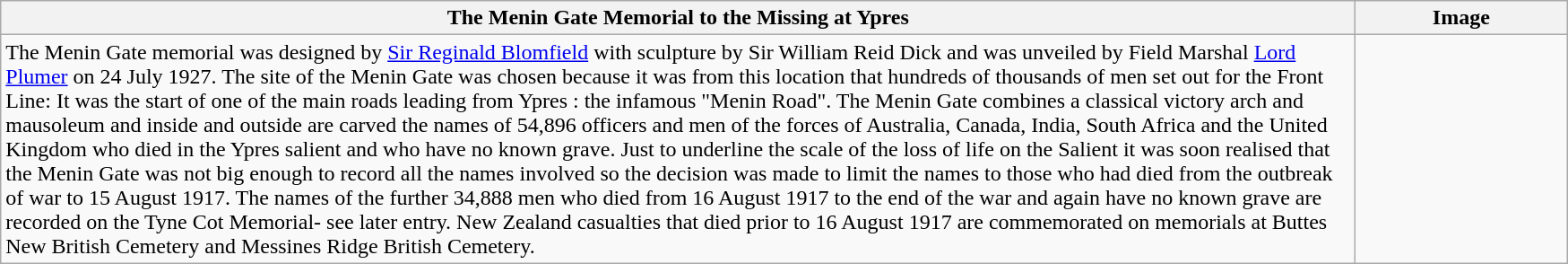<table class="wikitable sortable">
<tr>
<th scope="col" style="width:1000px;">The Menin Gate Memorial to the Missing at Ypres</th>
<th scope="col" style="width:150px;">Image</th>
</tr>
<tr>
<td>The Menin Gate memorial was designed by <a href='#'>Sir Reginald Blomfield</a> with sculpture by Sir William Reid Dick and was unveiled by Field Marshal <a href='#'>Lord Plumer</a> on 24 July 1927. The site of the Menin Gate was chosen because it was from this location that hundreds of thousands of men set out for the Front Line: It was the start of one of the main roads leading from Ypres : the infamous "Menin Road". The Menin Gate combines a classical victory arch and mausoleum and inside and outside are carved the names of 54,896 officers and men of the forces of Australia, Canada, India, South Africa and the United Kingdom who died in the Ypres salient and who have no known grave. Just to underline the scale of the loss of life on the Salient it was soon realised that the Menin Gate was not big enough to record all the names involved so the decision was made to limit the names to those who had died from the outbreak of war to 15 August 1917. The names of the further 34,888 men who died from 16 August 1917 to the end of the war and again have no known grave are recorded on the Tyne Cot Memorial- see later entry. New Zealand casualties that died prior to 16 August 1917 are commemorated on memorials at Buttes New British Cemetery and Messines Ridge British Cemetery.</td>
<td></td>
</tr>
</table>
